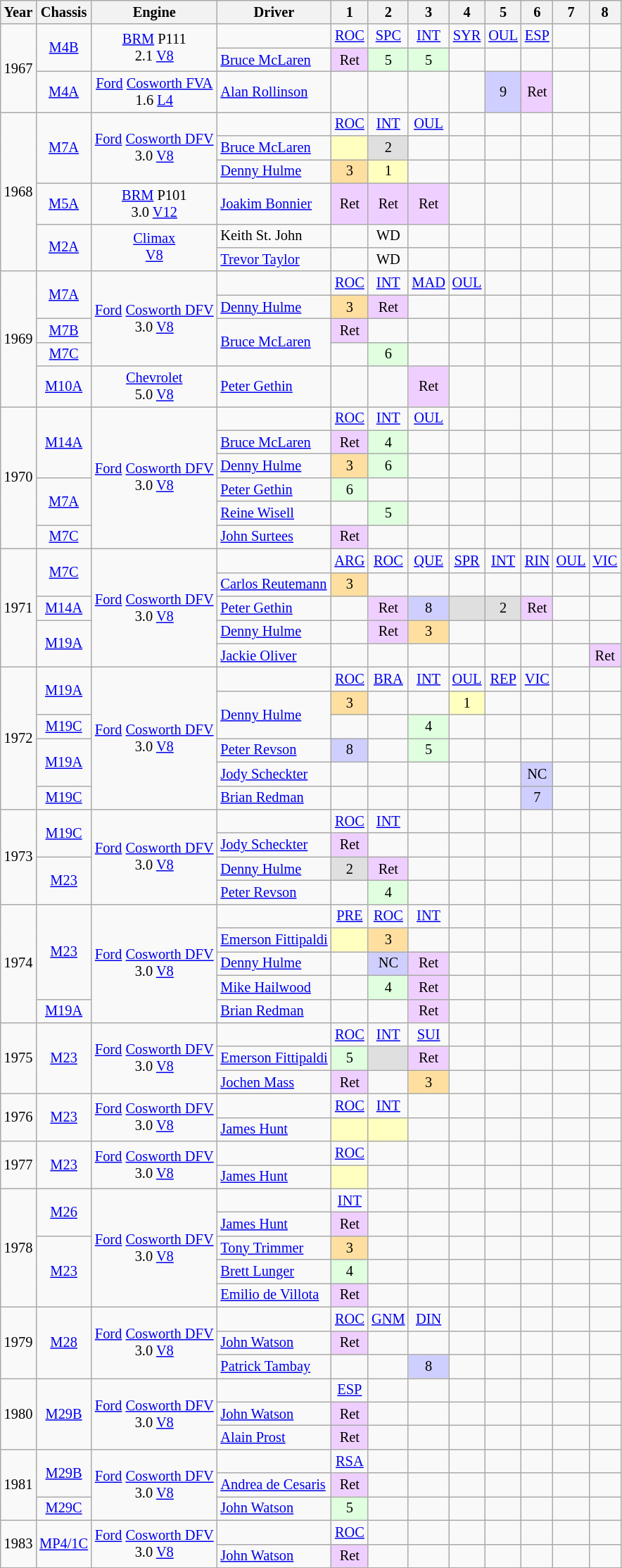<table class="wikitable" style="text-align:center; font-size:85%">
<tr>
<th>Year</th>
<th>Chassis</th>
<th>Engine</th>
<th>Driver</th>
<th>1</th>
<th>2</th>
<th>3</th>
<th>4</th>
<th>5</th>
<th>6</th>
<th>7</th>
<th>8</th>
</tr>
<tr>
<td rowspan=3>1967</td>
<td rowspan=2><a href='#'>M4B</a></td>
<td rowspan=2><a href='#'>BRM</a> P111<br>2.1 <a href='#'>V8</a></td>
<td></td>
<td><a href='#'>ROC</a></td>
<td><a href='#'>SPC</a></td>
<td><a href='#'>INT</a></td>
<td><a href='#'>SYR</a></td>
<td><a href='#'>OUL</a></td>
<td><a href='#'>ESP</a></td>
<td></td>
<td></td>
</tr>
<tr>
<td align=left> <a href='#'>Bruce McLaren</a></td>
<td style="background:#EFCFFF;">Ret</td>
<td style="background:#DFFFDF;">5</td>
<td style="background:#DFFFDF;">5</td>
<td></td>
<td></td>
<td></td>
<td></td>
<td></td>
</tr>
<tr>
<td><a href='#'>M4A</a></td>
<td><a href='#'>Ford</a> <a href='#'>Cosworth FVA</a><br>1.6 <a href='#'>L4</a></td>
<td align=left> <a href='#'>Alan Rollinson</a></td>
<td></td>
<td></td>
<td></td>
<td></td>
<td style="background:#CFCFFF;">9</td>
<td style="background:#EFCFFF;">Ret</td>
<td></td>
<td></td>
</tr>
<tr>
<td rowspan=6>1968</td>
<td rowspan=3><a href='#'>M7A</a></td>
<td rowspan=3><a href='#'>Ford</a> <a href='#'>Cosworth DFV</a><br>3.0 <a href='#'>V8</a></td>
<td></td>
<td><a href='#'>ROC</a></td>
<td><a href='#'>INT</a></td>
<td><a href='#'>OUL</a></td>
<td></td>
<td></td>
<td></td>
<td></td>
<td></td>
</tr>
<tr>
<td align=left> <a href='#'>Bruce McLaren</a></td>
<td style="background:#FFFFBF;"></td>
<td style="background:#DFDFDF;">2</td>
<td></td>
<td></td>
<td></td>
<td></td>
<td></td>
<td></td>
</tr>
<tr>
<td align=left> <a href='#'>Denny Hulme</a></td>
<td style="background:#FFDF9F;">3</td>
<td style="background:#FFFFBF;">1</td>
<td></td>
<td></td>
<td></td>
<td></td>
<td></td>
<td></td>
</tr>
<tr>
<td><a href='#'>M5A</a></td>
<td><a href='#'>BRM</a> P101<br>3.0 <a href='#'>V12</a></td>
<td align=left> <a href='#'>Joakim Bonnier</a></td>
<td style="background:#EFCFFF;">Ret</td>
<td style="background:#EFCFFF;">Ret</td>
<td style="background:#EFCFFF;">Ret</td>
<td></td>
<td></td>
<td></td>
<td></td>
<td></td>
</tr>
<tr>
<td rowspan=2><a href='#'>M2A</a></td>
<td rowspan=2><a href='#'>Climax</a><br><a href='#'>V8</a></td>
<td align=left> Keith St. John</td>
<td></td>
<td>WD</td>
<td></td>
<td></td>
<td></td>
<td></td>
<td></td>
<td></td>
</tr>
<tr>
<td align=left> <a href='#'>Trevor Taylor</a></td>
<td></td>
<td>WD</td>
<td></td>
<td></td>
<td></td>
<td></td>
<td></td>
<td></td>
</tr>
<tr>
<td rowspan=5>1969</td>
<td rowspan=2><a href='#'>M7A</a></td>
<td rowspan=4><a href='#'>Ford</a> <a href='#'>Cosworth DFV</a><br>3.0 <a href='#'>V8</a></td>
<td></td>
<td><a href='#'>ROC</a></td>
<td><a href='#'>INT</a></td>
<td><a href='#'>MAD</a></td>
<td><a href='#'>OUL</a></td>
<td></td>
<td></td>
<td></td>
<td></td>
</tr>
<tr>
<td align=left> <a href='#'>Denny Hulme</a></td>
<td style="background:#FFDF9F;">3</td>
<td style="background:#EFCFFF;">Ret</td>
<td></td>
<td></td>
<td></td>
<td></td>
<td></td>
<td></td>
</tr>
<tr>
<td><a href='#'>M7B</a></td>
<td rowspan="2" align="left"> <a href='#'>Bruce McLaren</a></td>
<td style="background:#EFCFFF;">Ret</td>
<td></td>
<td></td>
<td></td>
<td></td>
<td></td>
<td></td>
<td></td>
</tr>
<tr>
<td><a href='#'>M7C</a></td>
<td></td>
<td style="background:#DFFFDF;">6</td>
<td></td>
<td></td>
<td></td>
<td></td>
<td></td>
<td></td>
</tr>
<tr>
<td><a href='#'>M10A</a></td>
<td><a href='#'>Chevrolet</a><br>5.0 <a href='#'>V8</a></td>
<td align=left> <a href='#'>Peter Gethin</a></td>
<td></td>
<td></td>
<td style="background:#EFCFFF;">Ret</td>
<td></td>
<td></td>
<td></td>
<td></td>
<td></td>
</tr>
<tr>
<td rowspan=6>1970</td>
<td rowspan=3><a href='#'>M14A</a></td>
<td rowspan=6><a href='#'>Ford</a> <a href='#'>Cosworth DFV</a><br>3.0 <a href='#'>V8</a></td>
<td></td>
<td><a href='#'>ROC</a></td>
<td><a href='#'>INT</a></td>
<td><a href='#'>OUL</a></td>
<td></td>
<td></td>
<td></td>
<td></td>
<td></td>
</tr>
<tr>
<td align=left> <a href='#'>Bruce McLaren</a></td>
<td style="background:#EFCFFF;">Ret</td>
<td style="background:#DFFFDF;">4</td>
<td></td>
<td></td>
<td></td>
<td></td>
<td></td>
<td></td>
</tr>
<tr>
<td align=left> <a href='#'>Denny Hulme</a></td>
<td style="background:#FFDF9F;">3</td>
<td style="background:#DFFFDF;">6</td>
<td></td>
<td></td>
<td></td>
<td></td>
<td></td>
<td></td>
</tr>
<tr>
<td rowspan=2><a href='#'>M7A</a></td>
<td align=left> <a href='#'>Peter Gethin</a></td>
<td style="background:#DFFFDF;">6</td>
<td></td>
<td></td>
<td></td>
<td></td>
<td></td>
<td></td>
<td></td>
</tr>
<tr>
<td align=left> <a href='#'>Reine Wisell</a></td>
<td></td>
<td style="background:#DFFFDF;">5</td>
<td></td>
<td></td>
<td></td>
<td></td>
<td></td>
<td></td>
</tr>
<tr>
<td><a href='#'>M7C</a></td>
<td align=left> <a href='#'>John Surtees</a></td>
<td style="background:#EFCFFF;">Ret</td>
<td></td>
<td></td>
<td></td>
<td></td>
<td></td>
<td></td>
<td></td>
</tr>
<tr>
<td rowspan=5>1971</td>
<td rowspan=2><a href='#'>M7C</a></td>
<td rowspan=5><a href='#'>Ford</a> <a href='#'>Cosworth DFV</a><br>3.0 <a href='#'>V8</a></td>
<td></td>
<td><a href='#'>ARG</a></td>
<td><a href='#'>ROC</a></td>
<td><a href='#'>QUE</a></td>
<td><a href='#'>SPR</a></td>
<td><a href='#'>INT</a></td>
<td><a href='#'>RIN</a></td>
<td><a href='#'>OUL</a></td>
<td><a href='#'>VIC</a></td>
</tr>
<tr>
<td align=left> <a href='#'>Carlos Reutemann</a></td>
<td style="background:#FFDF9F;">3</td>
<td></td>
<td></td>
<td></td>
<td></td>
<td></td>
<td></td>
<td></td>
</tr>
<tr>
<td><a href='#'>M14A</a></td>
<td align=left> <a href='#'>Peter Gethin</a></td>
<td></td>
<td style="background:#EFCFFF;">Ret</td>
<td style="background:#CFCFFF;">8</td>
<td style="background:#DFDFDF;"></td>
<td style="background:#DFDFDF;">2</td>
<td style="background:#EFCFFF;">Ret</td>
<td></td>
<td></td>
</tr>
<tr>
<td rowspan=2><a href='#'>M19A</a></td>
<td align=left> <a href='#'>Denny Hulme</a></td>
<td></td>
<td style="background:#EFCFFF;">Ret</td>
<td style="background:#FFDF9F;">3</td>
<td></td>
<td></td>
<td></td>
<td></td>
<td></td>
</tr>
<tr>
<td align=left> <a href='#'>Jackie Oliver</a></td>
<td></td>
<td></td>
<td></td>
<td></td>
<td></td>
<td></td>
<td></td>
<td style="background:#EFCFFF;">Ret</td>
</tr>
<tr>
<td rowspan=6>1972</td>
<td rowspan=2><a href='#'>M19A</a></td>
<td rowspan=6><a href='#'>Ford</a> <a href='#'>Cosworth DFV</a><br>3.0 <a href='#'>V8</a></td>
<td></td>
<td><a href='#'>ROC</a></td>
<td><a href='#'>BRA</a></td>
<td><a href='#'>INT</a></td>
<td><a href='#'>OUL</a></td>
<td><a href='#'>REP</a></td>
<td><a href='#'>VIC</a></td>
<td></td>
<td></td>
</tr>
<tr>
<td rowspan="2" align="left"> <a href='#'>Denny Hulme</a></td>
<td style="background:#FFDF9F;">3</td>
<td></td>
<td></td>
<td style="background:#FFFFBF;">1</td>
<td></td>
<td></td>
<td></td>
<td></td>
</tr>
<tr>
<td><a href='#'>M19C</a></td>
<td></td>
<td></td>
<td style="background:#DFFFDF;">4</td>
<td></td>
<td></td>
<td></td>
<td></td>
<td></td>
</tr>
<tr>
<td rowspan=2><a href='#'>M19A</a></td>
<td align=left> <a href='#'>Peter Revson</a></td>
<td style="background:#CFCFFF;">8</td>
<td></td>
<td style="background:#DFFFDF;">5</td>
<td></td>
<td></td>
<td></td>
<td></td>
<td></td>
</tr>
<tr>
<td align=left> <a href='#'>Jody Scheckter</a></td>
<td></td>
<td></td>
<td></td>
<td></td>
<td></td>
<td style="background:#CFCFFF;">NC</td>
<td></td>
<td></td>
</tr>
<tr>
<td><a href='#'>M19C</a></td>
<td align=left> <a href='#'>Brian Redman</a></td>
<td></td>
<td></td>
<td></td>
<td></td>
<td></td>
<td style="background:#CFCFFF;">7</td>
<td></td>
<td></td>
</tr>
<tr>
<td rowspan=4>1973</td>
<td rowspan=2><a href='#'>M19C</a></td>
<td rowspan=4><a href='#'>Ford</a> <a href='#'>Cosworth DFV</a><br>3.0 <a href='#'>V8</a></td>
<td></td>
<td><a href='#'>ROC</a></td>
<td><a href='#'>INT</a></td>
<td></td>
<td></td>
<td></td>
<td></td>
<td></td>
<td></td>
</tr>
<tr>
<td align=left> <a href='#'>Jody Scheckter</a></td>
<td style="background:#EFCFFF;">Ret</td>
<td></td>
<td></td>
<td></td>
<td></td>
<td></td>
<td></td>
<td></td>
</tr>
<tr>
<td rowspan=2><a href='#'>M23</a></td>
<td align=left> <a href='#'>Denny Hulme</a></td>
<td style="background:#DFDFDF;">2</td>
<td style="background:#EFCFFF;">Ret</td>
<td></td>
<td></td>
<td></td>
<td></td>
<td></td>
<td></td>
</tr>
<tr>
<td align=left> <a href='#'>Peter Revson</a></td>
<td></td>
<td style="background:#DFFFDF;">4</td>
<td></td>
<td></td>
<td></td>
<td></td>
<td></td>
<td></td>
</tr>
<tr>
<td rowspan=5>1974</td>
<td rowspan=4><a href='#'>M23</a></td>
<td rowspan=5><a href='#'>Ford</a> <a href='#'>Cosworth DFV</a><br>3.0 <a href='#'>V8</a></td>
<td></td>
<td><a href='#'>PRE</a></td>
<td><a href='#'>ROC</a></td>
<td><a href='#'>INT</a></td>
<td></td>
<td></td>
<td></td>
<td></td>
<td></td>
</tr>
<tr>
<td align=left> <a href='#'>Emerson Fittipaldi</a></td>
<td style="background:#FFFFBF;"></td>
<td style="background:#FFDF9F;">3</td>
<td></td>
<td></td>
<td></td>
<td></td>
<td></td>
<td></td>
</tr>
<tr>
<td align=left> <a href='#'>Denny Hulme</a></td>
<td></td>
<td style="background:#CFCFFF;">NC</td>
<td style="background:#EFCFFF;">Ret</td>
<td></td>
<td></td>
<td></td>
<td></td>
<td></td>
</tr>
<tr>
<td align=left> <a href='#'>Mike Hailwood</a></td>
<td></td>
<td style="background:#DFFFDF;">4</td>
<td style="background:#EFCFFF;">Ret</td>
<td></td>
<td></td>
<td></td>
<td></td>
<td></td>
</tr>
<tr>
<td><a href='#'>M19A</a></td>
<td align=left> <a href='#'>Brian Redman</a></td>
<td></td>
<td></td>
<td style="background:#EFCFFF;">Ret</td>
<td></td>
<td></td>
<td></td>
<td></td>
<td></td>
</tr>
<tr>
<td rowspan=3>1975</td>
<td rowspan=3><a href='#'>M23</a></td>
<td rowspan=3><a href='#'>Ford</a> <a href='#'>Cosworth DFV</a><br>3.0 <a href='#'>V8</a></td>
<td></td>
<td><a href='#'>ROC</a></td>
<td><a href='#'>INT</a></td>
<td><a href='#'>SUI</a></td>
<td></td>
<td></td>
<td></td>
<td></td>
<td></td>
</tr>
<tr>
<td align=left> <a href='#'>Emerson Fittipaldi</a></td>
<td style="background:#DFFFDF;">5</td>
<td style="background:#DFDFDF;"></td>
<td style="background:#EFCFFF;">Ret</td>
<td></td>
<td></td>
<td></td>
<td></td>
<td></td>
</tr>
<tr>
<td align=left> <a href='#'>Jochen Mass</a></td>
<td style="background:#EFCFFF;">Ret</td>
<td></td>
<td style="background:#FFDF9F;">3</td>
<td></td>
<td></td>
<td></td>
<td></td>
<td></td>
</tr>
<tr>
<td rowspan=2>1976</td>
<td rowspan=2><a href='#'>M23</a></td>
<td rowspan=2><a href='#'>Ford</a> <a href='#'>Cosworth DFV</a><br>3.0 <a href='#'>V8</a></td>
<td></td>
<td><a href='#'>ROC</a></td>
<td><a href='#'>INT</a></td>
<td></td>
<td></td>
<td></td>
<td></td>
<td></td>
<td></td>
</tr>
<tr>
<td align=left> <a href='#'>James Hunt</a></td>
<td style="background:#FFFFBF;"></td>
<td style="background:#FFFFBF;"></td>
<td></td>
<td></td>
<td></td>
<td></td>
<td></td>
<td></td>
</tr>
<tr>
<td rowspan=2>1977</td>
<td rowspan=2><a href='#'>M23</a></td>
<td rowspan=2><a href='#'>Ford</a> <a href='#'>Cosworth DFV</a><br>3.0 <a href='#'>V8</a></td>
<td></td>
<td><a href='#'>ROC</a></td>
<td></td>
<td></td>
<td></td>
<td></td>
<td></td>
<td></td>
<td></td>
</tr>
<tr>
<td align=left> <a href='#'>James Hunt</a></td>
<td style="background:#FFFFBF;"></td>
<td></td>
<td></td>
<td></td>
<td></td>
<td></td>
<td></td>
<td></td>
</tr>
<tr>
<td rowspan=5>1978</td>
<td rowspan=2><a href='#'>M26</a></td>
<td rowspan=5><a href='#'>Ford</a> <a href='#'>Cosworth DFV</a><br>3.0 <a href='#'>V8</a></td>
<td></td>
<td><a href='#'>INT</a></td>
<td></td>
<td></td>
<td></td>
<td></td>
<td></td>
<td></td>
<td></td>
</tr>
<tr>
<td align=left> <a href='#'>James Hunt</a></td>
<td style="background:#EFCFFF;">Ret</td>
<td></td>
<td></td>
<td></td>
<td></td>
<td></td>
<td></td>
<td></td>
</tr>
<tr>
<td rowspan=3><a href='#'>M23</a></td>
<td align=left> <a href='#'>Tony Trimmer</a></td>
<td style="background:#FFDF9F;">3</td>
<td></td>
<td></td>
<td></td>
<td></td>
<td></td>
<td></td>
<td></td>
</tr>
<tr>
<td align=left> <a href='#'>Brett Lunger</a></td>
<td style="background:#DFFFDF;">4</td>
<td></td>
<td></td>
<td></td>
<td></td>
<td></td>
<td></td>
<td></td>
</tr>
<tr>
<td align=left> <a href='#'>Emilio de Villota</a></td>
<td style="background:#EFCFFF;">Ret</td>
<td></td>
<td></td>
<td></td>
<td></td>
<td></td>
<td></td>
<td></td>
</tr>
<tr>
<td rowspan=3>1979</td>
<td rowspan=3><a href='#'>M28</a></td>
<td rowspan=3><a href='#'>Ford</a> <a href='#'>Cosworth DFV</a><br>3.0 <a href='#'>V8</a></td>
<td></td>
<td><a href='#'>ROC</a></td>
<td><a href='#'>GNM</a></td>
<td><a href='#'>DIN</a></td>
<td></td>
<td></td>
<td></td>
<td></td>
<td></td>
</tr>
<tr>
<td align=left> <a href='#'>John Watson</a></td>
<td style="background:#EFCFFF;">Ret</td>
<td></td>
<td></td>
<td></td>
<td></td>
<td></td>
<td></td>
<td></td>
</tr>
<tr>
<td align=left> <a href='#'>Patrick Tambay</a></td>
<td></td>
<td></td>
<td style="background:#CFCFFF;">8</td>
<td></td>
<td></td>
<td></td>
<td></td>
<td></td>
</tr>
<tr>
<td rowspan=3>1980</td>
<td rowspan=3><a href='#'>M29B</a></td>
<td rowspan=3><a href='#'>Ford</a> <a href='#'>Cosworth DFV</a><br>3.0 <a href='#'>V8</a></td>
<td></td>
<td><a href='#'>ESP</a></td>
<td></td>
<td></td>
<td></td>
<td></td>
<td></td>
<td></td>
<td></td>
</tr>
<tr>
<td align=left> <a href='#'>John Watson</a></td>
<td style="background:#EFCFFF;">Ret</td>
<td></td>
<td></td>
<td></td>
<td></td>
<td></td>
<td></td>
<td></td>
</tr>
<tr>
<td align=left> <a href='#'>Alain Prost</a></td>
<td style="background:#EFCFFF;">Ret</td>
<td></td>
<td></td>
<td></td>
<td></td>
<td></td>
<td></td>
<td></td>
</tr>
<tr>
<td rowspan=3>1981</td>
<td rowspan=2><a href='#'>M29B</a></td>
<td rowspan=3><a href='#'>Ford</a> <a href='#'>Cosworth DFV</a><br>3.0 <a href='#'>V8</a></td>
<td></td>
<td><a href='#'>RSA</a></td>
<td></td>
<td></td>
<td></td>
<td></td>
<td></td>
<td></td>
<td></td>
</tr>
<tr>
<td align=left> <a href='#'>Andrea de Cesaris</a></td>
<td style="background:#EFCFFF;">Ret</td>
<td></td>
<td></td>
<td></td>
<td></td>
<td></td>
<td></td>
<td></td>
</tr>
<tr>
<td><a href='#'>M29C</a></td>
<td align=left> <a href='#'>John Watson</a></td>
<td style="background:#DFFFDF;">5</td>
<td></td>
<td></td>
<td></td>
<td></td>
<td></td>
<td></td>
<td></td>
</tr>
<tr>
<td rowspan=2>1983</td>
<td rowspan=2><a href='#'>MP4/1C</a></td>
<td rowspan=2><a href='#'>Ford</a> <a href='#'>Cosworth DFV</a><br>3.0 <a href='#'>V8</a></td>
<td></td>
<td><a href='#'>ROC</a></td>
<td></td>
<td></td>
<td></td>
<td></td>
<td></td>
<td></td>
<td></td>
</tr>
<tr>
<td align=left> <a href='#'>John Watson</a></td>
<td style="background:#EFCFFF;">Ret</td>
<td></td>
<td></td>
<td></td>
<td></td>
<td></td>
<td></td>
<td></td>
</tr>
<tr>
</tr>
</table>
